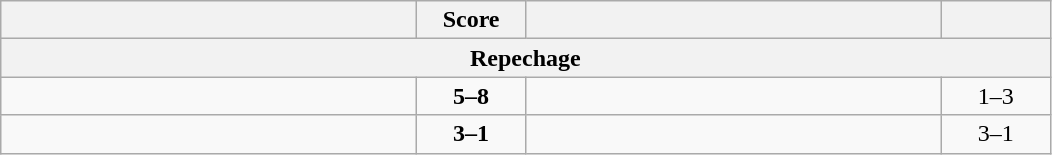<table class="wikitable" style="text-align: left; ">
<tr>
<th align="right" width="270"></th>
<th width="65">Score</th>
<th align="left" width="270"></th>
<th width="65"></th>
</tr>
<tr>
<th colspan=4>Repechage</th>
</tr>
<tr>
<td></td>
<td align="center"><strong>5–8</strong></td>
<td><strong></strong></td>
<td align=center>1–3 <strong></strong></td>
</tr>
<tr>
<td><strong></strong></td>
<td align="center"><strong>3–1</strong></td>
<td></td>
<td align=center>3–1 <strong></strong></td>
</tr>
</table>
